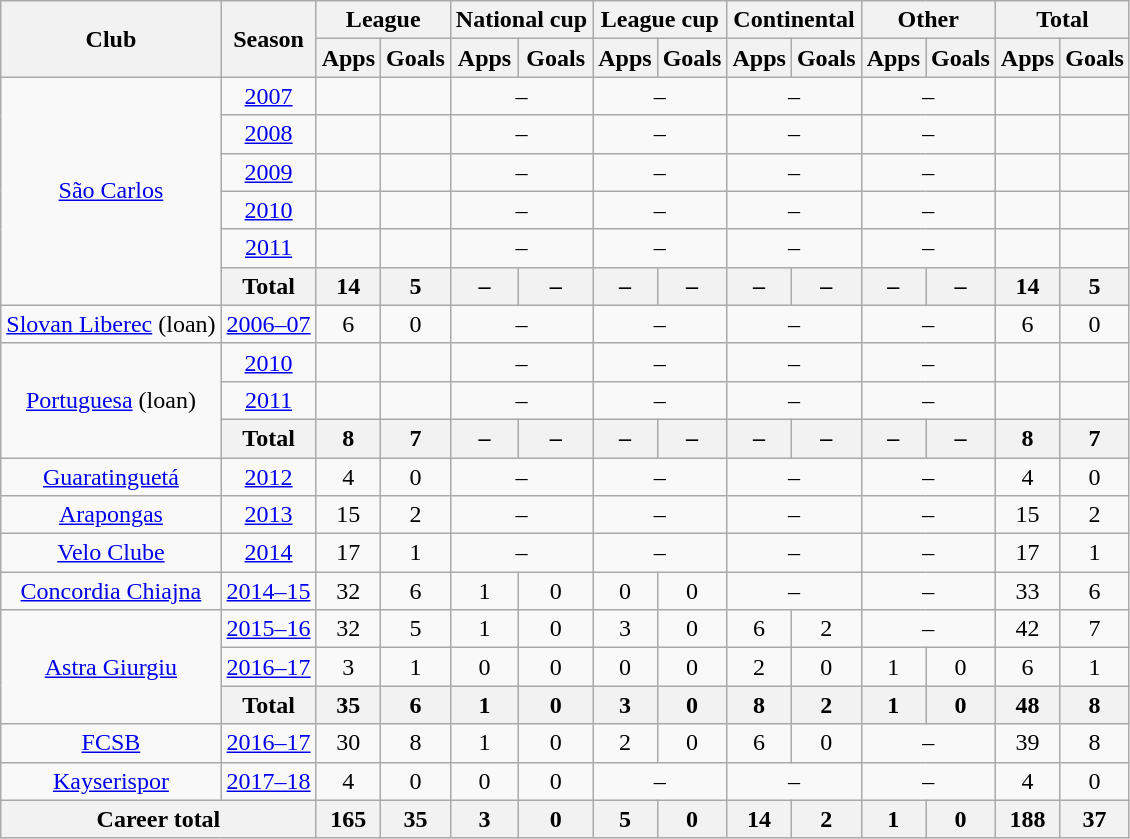<table class="wikitable" style="text-align:center">
<tr>
<th rowspan="2">Club</th>
<th rowspan="2">Season</th>
<th colspan="2">League</th>
<th colspan="2">National cup</th>
<th colspan="2">League cup</th>
<th colspan="2">Continental</th>
<th colspan="2">Other</th>
<th colspan="2">Total</th>
</tr>
<tr>
<th>Apps</th>
<th>Goals</th>
<th>Apps</th>
<th>Goals</th>
<th>Apps</th>
<th>Goals</th>
<th>Apps</th>
<th>Goals</th>
<th>Apps</th>
<th>Goals</th>
<th>Apps</th>
<th>Goals</th>
</tr>
<tr>
<td rowspan="6"><a href='#'>São Carlos</a></td>
<td><a href='#'>2007</a></td>
<td></td>
<td></td>
<td colspan="2">–</td>
<td colspan="2">–</td>
<td colspan="2">–</td>
<td colspan="2">–</td>
<td></td>
<td></td>
</tr>
<tr>
<td><a href='#'>2008</a></td>
<td></td>
<td></td>
<td colspan="2">–</td>
<td colspan="2">–</td>
<td colspan="2">–</td>
<td colspan="2">–</td>
<td></td>
<td></td>
</tr>
<tr>
<td><a href='#'>2009</a></td>
<td></td>
<td></td>
<td colspan="2">–</td>
<td colspan="2">–</td>
<td colspan="2">–</td>
<td colspan="2">–</td>
<td></td>
<td></td>
</tr>
<tr>
<td><a href='#'>2010</a></td>
<td></td>
<td></td>
<td colspan="2">–</td>
<td colspan="2">–</td>
<td colspan="2">–</td>
<td colspan="2">–</td>
<td></td>
<td></td>
</tr>
<tr>
<td><a href='#'>2011</a></td>
<td></td>
<td></td>
<td colspan="2">–</td>
<td colspan="2">–</td>
<td colspan="2">–</td>
<td colspan="2">–</td>
<td></td>
<td></td>
</tr>
<tr>
<th colspan="1">Total</th>
<th>14</th>
<th>5</th>
<th>–</th>
<th>–</th>
<th>–</th>
<th>–</th>
<th>–</th>
<th>–</th>
<th>–</th>
<th>–</th>
<th>14</th>
<th>5</th>
</tr>
<tr>
<td><a href='#'>Slovan Liberec</a> (loan)</td>
<td><a href='#'>2006–07</a></td>
<td>6</td>
<td>0</td>
<td colspan="2">–</td>
<td colspan="2">–</td>
<td colspan="2">–</td>
<td colspan="2">–</td>
<td>6</td>
<td>0</td>
</tr>
<tr>
<td rowspan="3"><a href='#'>Portuguesa</a> (loan)</td>
<td><a href='#'>2010</a></td>
<td></td>
<td></td>
<td colspan="2">–</td>
<td colspan="2">–</td>
<td colspan="2">–</td>
<td colspan="2">–</td>
<td></td>
<td></td>
</tr>
<tr>
<td><a href='#'>2011</a></td>
<td></td>
<td></td>
<td colspan="2">–</td>
<td colspan="2">–</td>
<td colspan="2">–</td>
<td colspan="2">–</td>
<td></td>
<td></td>
</tr>
<tr>
<th colspan="1">Total</th>
<th>8</th>
<th>7</th>
<th>–</th>
<th>–</th>
<th>–</th>
<th>–</th>
<th>–</th>
<th>–</th>
<th>–</th>
<th>–</th>
<th>8</th>
<th>7</th>
</tr>
<tr>
<td><a href='#'>Guaratinguetá</a></td>
<td><a href='#'>2012</a></td>
<td>4</td>
<td>0</td>
<td colspan="2">–</td>
<td colspan="2">–</td>
<td colspan="2">–</td>
<td colspan="2">–</td>
<td>4</td>
<td>0</td>
</tr>
<tr>
<td><a href='#'>Arapongas</a></td>
<td><a href='#'>2013</a></td>
<td>15</td>
<td>2</td>
<td colspan="2">–</td>
<td colspan="2">–</td>
<td colspan="2">–</td>
<td colspan="2">–</td>
<td>15</td>
<td>2</td>
</tr>
<tr>
<td><a href='#'>Velo Clube</a></td>
<td><a href='#'>2014</a></td>
<td>17</td>
<td>1</td>
<td colspan="2">–</td>
<td colspan="2">–</td>
<td colspan="2">–</td>
<td colspan="2">–</td>
<td>17</td>
<td>1</td>
</tr>
<tr>
<td><a href='#'>Concordia Chiajna</a></td>
<td><a href='#'>2014–15</a></td>
<td>32</td>
<td>6</td>
<td>1</td>
<td>0</td>
<td>0</td>
<td>0</td>
<td colspan="2">–</td>
<td colspan="2">–</td>
<td>33</td>
<td>6</td>
</tr>
<tr>
<td rowspan="3"><a href='#'>Astra Giurgiu</a></td>
<td><a href='#'>2015–16</a></td>
<td>32</td>
<td>5</td>
<td>1</td>
<td>0</td>
<td>3</td>
<td>0</td>
<td>6</td>
<td>2</td>
<td colspan="2">–</td>
<td>42</td>
<td>7</td>
</tr>
<tr>
<td><a href='#'>2016–17</a></td>
<td>3</td>
<td>1</td>
<td>0</td>
<td>0</td>
<td>0</td>
<td>0</td>
<td>2</td>
<td>0</td>
<td>1</td>
<td>0</td>
<td>6</td>
<td>1</td>
</tr>
<tr>
<th colspan="1">Total</th>
<th>35</th>
<th>6</th>
<th>1</th>
<th>0</th>
<th>3</th>
<th>0</th>
<th>8</th>
<th>2</th>
<th>1</th>
<th>0</th>
<th>48</th>
<th>8</th>
</tr>
<tr>
<td><a href='#'>FCSB</a></td>
<td><a href='#'>2016–17</a></td>
<td>30</td>
<td>8</td>
<td>1</td>
<td>0</td>
<td>2</td>
<td>0</td>
<td>6</td>
<td>0</td>
<td colspan="2">–</td>
<td>39</td>
<td>8</td>
</tr>
<tr>
<td><a href='#'>Kayserispor</a></td>
<td><a href='#'>2017–18</a></td>
<td>4</td>
<td>0</td>
<td>0</td>
<td>0</td>
<td colspan="2">–</td>
<td colspan="2">–</td>
<td colspan="2">–</td>
<td>4</td>
<td>0</td>
</tr>
<tr>
<th colspan="2">Career total</th>
<th>165</th>
<th>35</th>
<th>3</th>
<th>0</th>
<th>5</th>
<th>0</th>
<th>14</th>
<th>2</th>
<th>1</th>
<th>0</th>
<th>188</th>
<th>37</th>
</tr>
</table>
